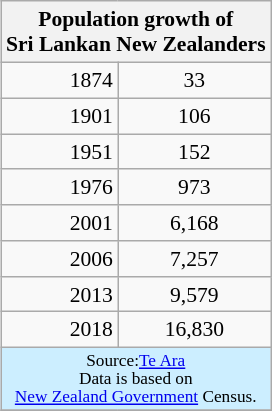<table class="wikitable sortable toccolours" style="margin-left: .5em; font-size: 90%;" cellspacing="0" cellpadding="4" align="right">
<tr>
<th colspan=2 bgcolor="#cceeff" align="center">Population growth of<br>Sri Lankan New Zealanders</th>
</tr>
<tr>
<td align="right">1874</td>
<td align="center">33</td>
</tr>
<tr>
<td align="right">1901</td>
<td align="center">106</td>
</tr>
<tr>
<td align="right">1951</td>
<td align="center">152</td>
</tr>
<tr>
<td align="right">1976</td>
<td align="center">973</td>
</tr>
<tr>
<td align="right">2001</td>
<td align="center">6,168</td>
</tr>
<tr>
<td align="right">2006</td>
<td align="center">7,257</td>
</tr>
<tr>
<td align="right">2013</td>
<td align="center">9,579</td>
</tr>
<tr>
<td align="right">2018</td>
<td align="center">16,830</td>
</tr>
<tr>
<td style="font-size: 80%" colspan=2 bgcolor="#cceeff" align="center">Source:<a href='#'>Te Ara</a><br>Data is based on <br><a href='#'>New Zealand Government</a> Census.</td>
</tr>
<tr>
</tr>
</table>
